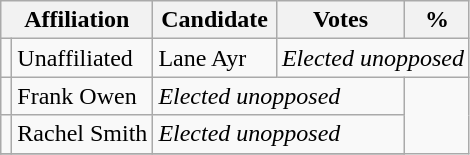<table class="wikitable sortable">
<tr>
<th colspan=2>Affiliation</th>
<th>Candidate</th>
<th>Votes</th>
<th>%</th>
</tr>
<tr>
<td bgcolor=></td>
<td>Unaffiliated</td>
<td>Lane Ayr</td>
<td colspan=2><em>Elected unopposed</em></td>
</tr>
<tr>
<td></td>
<td>Frank Owen</td>
<td colspan=2><em>Elected unopposed</em></td>
</tr>
<tr>
<td></td>
<td>Rachel Smith</td>
<td colspan=2><em>Elected unopposed</em></td>
</tr>
<tr>
</tr>
</table>
